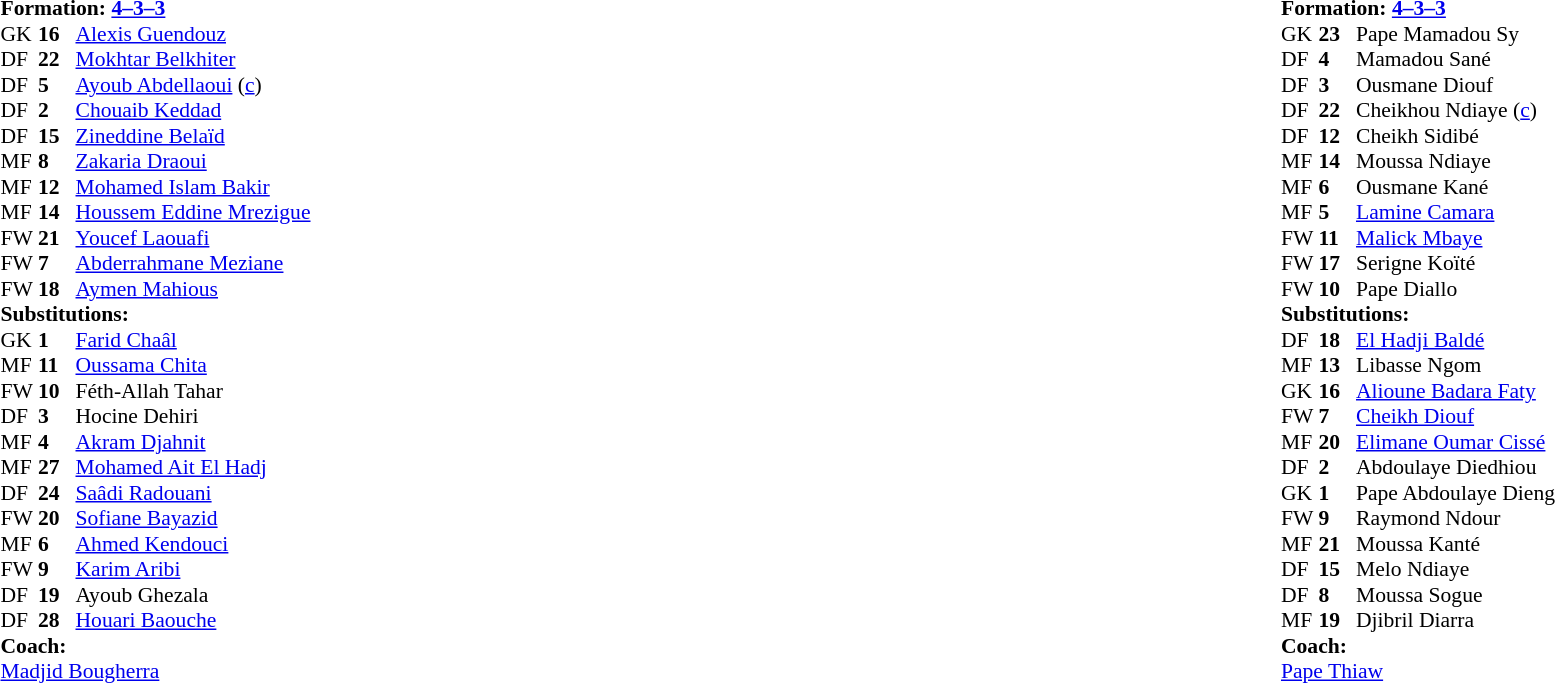<table width="100%">
<tr>
<td valign="top" width="40%"><br><table style="font-size:90%" cellspacing="0" cellpadding="0">
<tr>
<td colspan=4><strong>Formation: <a href='#'>4–3–3</a></strong></td>
</tr>
<tr>
<th width=25></th>
<th width=25></th>
</tr>
<tr>
<td>GK</td>
<td><strong>16</strong></td>
<td><a href='#'>Alexis Guendouz</a></td>
</tr>
<tr>
<td>DF</td>
<td><strong>22</strong></td>
<td><a href='#'>Mokhtar Belkhiter</a></td>
</tr>
<tr>
<td>DF</td>
<td><strong>5</strong></td>
<td><a href='#'>Ayoub Abdellaoui</a> (<a href='#'>c</a>)</td>
</tr>
<tr>
<td>DF</td>
<td><strong>2</strong></td>
<td><a href='#'>Chouaib Keddad</a></td>
</tr>
<tr>
<td>DF</td>
<td><strong>15</strong></td>
<td><a href='#'>Zineddine Belaïd</a></td>
</tr>
<tr>
<td>MF</td>
<td><strong>8</strong></td>
<td><a href='#'>Zakaria Draoui</a></td>
</tr>
<tr>
<td>MF</td>
<td><strong>12</strong></td>
<td><a href='#'>Mohamed Islam Bakir</a></td>
<td></td>
<td></td>
</tr>
<tr>
<td>MF</td>
<td><strong>14</strong></td>
<td><a href='#'>Houssem Eddine Mrezigue</a></td>
<td></td>
<td></td>
</tr>
<tr>
<td>FW</td>
<td><strong>21</strong></td>
<td><a href='#'>Youcef Laouafi</a></td>
</tr>
<tr>
<td>FW</td>
<td><strong>7</strong></td>
<td><a href='#'>Abderrahmane Meziane</a></td>
<td></td>
<td></td>
</tr>
<tr>
<td>FW</td>
<td><strong>18</strong></td>
<td><a href='#'>Aymen Mahious</a></td>
<td></td>
</tr>
<tr>
<td colspan=3><strong>Substitutions:</strong></td>
</tr>
<tr>
<td>GK</td>
<td><strong>1</strong></td>
<td><a href='#'>Farid Chaâl</a></td>
</tr>
<tr>
<td>MF</td>
<td><strong>11</strong></td>
<td><a href='#'>Oussama Chita</a></td>
</tr>
<tr>
<td>FW</td>
<td><strong>10</strong></td>
<td>Féth-Allah Tahar</td>
</tr>
<tr>
<td>DF</td>
<td><strong>3</strong></td>
<td>Hocine Dehiri</td>
</tr>
<tr>
<td>MF</td>
<td><strong>4</strong></td>
<td><a href='#'>Akram Djahnit</a></td>
<td></td>
<td></td>
</tr>
<tr>
<td>MF</td>
<td><strong>27</strong></td>
<td><a href='#'>Mohamed Ait El Hadj</a></td>
</tr>
<tr>
<td>DF</td>
<td><strong>24</strong></td>
<td><a href='#'>Saâdi Radouani</a></td>
</tr>
<tr>
<td>FW</td>
<td><strong>20</strong></td>
<td><a href='#'>Sofiane Bayazid</a></td>
<td></td>
<td></td>
</tr>
<tr>
<td>MF</td>
<td><strong>6</strong></td>
<td><a href='#'>Ahmed Kendouci</a></td>
<td></td>
<td></td>
</tr>
<tr>
<td>FW</td>
<td><strong>9</strong></td>
<td><a href='#'>Karim Aribi</a></td>
</tr>
<tr>
<td>DF</td>
<td><strong>19</strong></td>
<td>Ayoub Ghezala</td>
</tr>
<tr>
<td>DF</td>
<td><strong>28</strong></td>
<td><a href='#'>Houari Baouche</a></td>
</tr>
<tr>
<td colspan=3><strong>Coach:</strong></td>
</tr>
<tr>
<td colspan=3> <a href='#'>Madjid Bougherra</a></td>
</tr>
</table>
</td>
<td valign="top"></td>
<td valign="top" width="50%"><br><table style="font-size:90%; margin:auto" cellspacing="0" cellpadding="0">
<tr>
<td colspan=4><strong>Formation: <a href='#'>4–3–3</a></strong></td>
</tr>
<tr>
<th width=25></th>
<th width=25></th>
</tr>
<tr>
<td>GK</td>
<td><strong>23</strong></td>
<td>Pape Mamadou Sy</td>
</tr>
<tr>
<td>DF</td>
<td><strong>4</strong></td>
<td>Mamadou Sané</td>
<td></td>
</tr>
<tr>
<td>DF</td>
<td><strong>3</strong></td>
<td>Ousmane Diouf</td>
</tr>
<tr>
<td>DF</td>
<td><strong>22</strong></td>
<td>Cheikhou Ndiaye (<a href='#'>c</a>)</td>
</tr>
<tr>
<td>DF</td>
<td><strong>12</strong></td>
<td>Cheikh Sidibé</td>
<td></td>
</tr>
<tr>
<td>MF</td>
<td><strong>14</strong></td>
<td>Moussa Ndiaye</td>
</tr>
<tr>
<td>MF</td>
<td><strong>6</strong></td>
<td>Ousmane Kané</td>
</tr>
<tr>
<td>MF</td>
<td><strong>5</strong></td>
<td><a href='#'>Lamine Camara</a></td>
<td></td>
</tr>
<tr>
<td>FW</td>
<td><strong>11</strong></td>
<td><a href='#'>Malick Mbaye</a></td>
<td></td>
<td></td>
</tr>
<tr>
<td>FW</td>
<td><strong>17</strong></td>
<td>Serigne Koïté</td>
<td></td>
<td></td>
</tr>
<tr>
<td>FW</td>
<td><strong>10</strong></td>
<td>Pape Diallo</td>
<td></td>
<td></td>
</tr>
<tr>
<td colspan=3><strong>Substitutions:</strong></td>
</tr>
<tr>
<td>DF</td>
<td><strong>18</strong></td>
<td><a href='#'>El Hadji Baldé</a></td>
<td></td>
<td></td>
</tr>
<tr>
<td>MF</td>
<td><strong>13</strong></td>
<td>Libasse Ngom</td>
<td></td>
<td></td>
</tr>
<tr>
<td>GK</td>
<td><strong>16</strong></td>
<td><a href='#'>Alioune Badara Faty</a></td>
</tr>
<tr>
<td>FW</td>
<td><strong>7</strong></td>
<td><a href='#'>Cheikh Diouf</a></td>
</tr>
<tr>
<td>MF</td>
<td><strong>20</strong></td>
<td><a href='#'>Elimane Oumar Cissé</a></td>
</tr>
<tr>
<td>DF</td>
<td><strong>2</strong></td>
<td>Abdoulaye Diedhiou</td>
</tr>
<tr>
<td>GK</td>
<td><strong>1</strong></td>
<td>Pape Abdoulaye Dieng</td>
</tr>
<tr>
<td>FW</td>
<td><strong>9</strong></td>
<td>Raymond Ndour</td>
</tr>
<tr>
<td>MF</td>
<td><strong>21</strong></td>
<td>Moussa Kanté</td>
<td></td>
<td></td>
</tr>
<tr>
<td>DF</td>
<td><strong>15</strong></td>
<td>Melo Ndiaye</td>
</tr>
<tr>
<td>DF</td>
<td><strong>8</strong></td>
<td>Moussa Sogue</td>
</tr>
<tr>
<td>MF</td>
<td><strong>19</strong></td>
<td>Djibril Diarra</td>
</tr>
<tr>
<td colspan=3><strong>Coach:</strong></td>
</tr>
<tr>
<td colspan=3> <a href='#'>Pape Thiaw</a></td>
</tr>
</table>
</td>
</tr>
</table>
